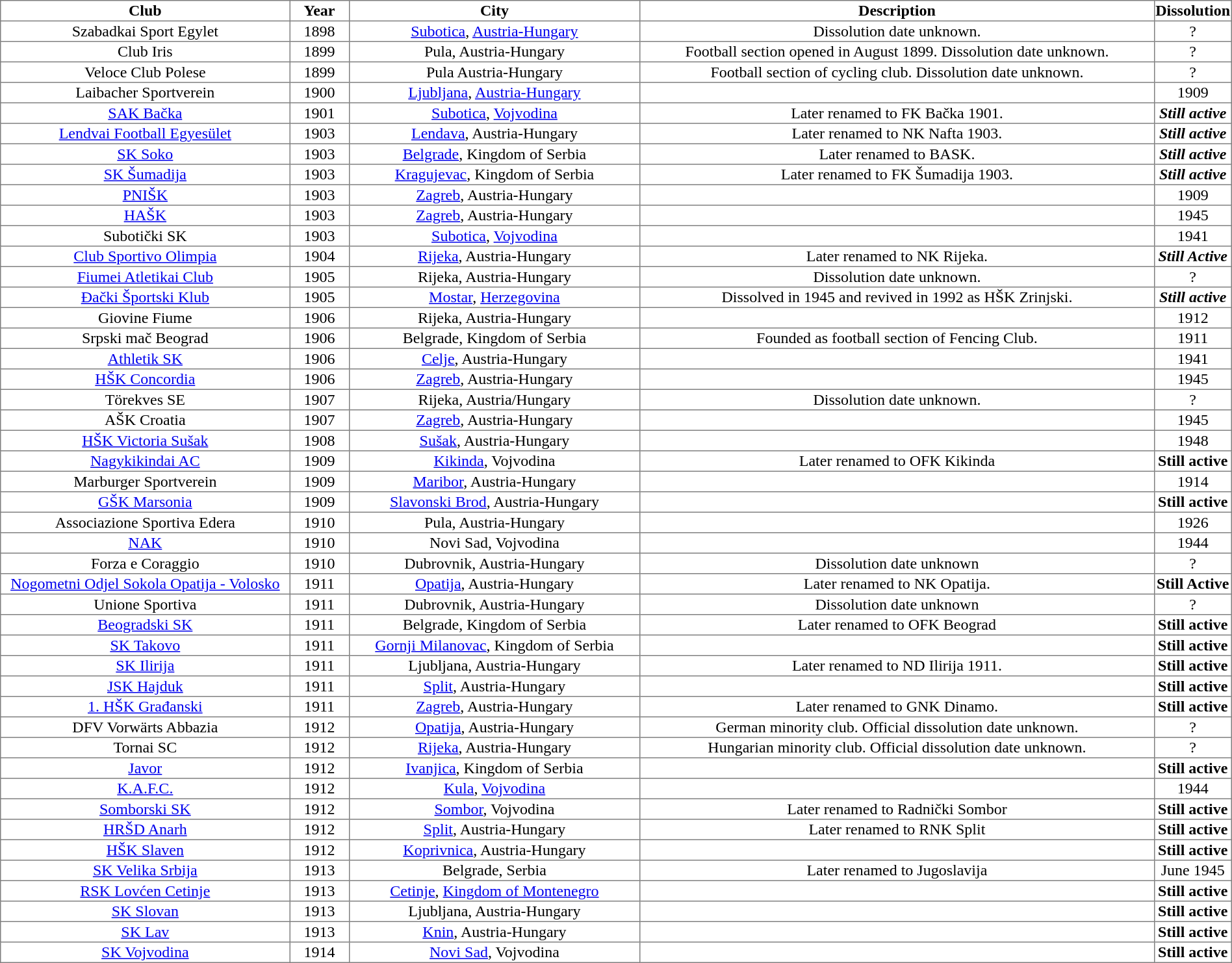<table border=1 cellpadding=1 cellspacing=0 width=100% style="border-collapse:collapse">
<tr align=center>
<th width=25%><strong>Club</strong></th>
<th width=5%><strong>Year</strong></th>
<th width=25%><strong>City</strong></th>
<th width=45%><strong>Description</strong></th>
<th width=5%><strong>Dissolution</strong></th>
</tr>
<tr align=center>
<td>Szabadkai Sport Egylet</td>
<td>1898</td>
<td><a href='#'>Subotica</a>, <a href='#'>Austria-Hungary</a></td>
<td>Dissolution date unknown.</td>
<td>?</td>
</tr>
<tr align=center>
<td>Club Iris</td>
<td>1899</td>
<td>Pula, Austria-Hungary</td>
<td>Football section opened in August 1899. Dissolution date unknown.</td>
<td>?</td>
</tr>
<tr align=center>
<td>Veloce Club Polese</td>
<td>1899</td>
<td>Pula Austria-Hungary</td>
<td>Football section of cycling club. Dissolution date unknown.</td>
<td>?</td>
</tr>
<tr align=center>
<td>Laibacher Sportverein</td>
<td>1900</td>
<td><a href='#'>Ljubljana</a>, <a href='#'>Austria-Hungary</a></td>
<td></td>
<td>1909</td>
</tr>
<tr align=center>
<td><a href='#'>SAK Bačka</a></td>
<td>1901</td>
<td><a href='#'>Subotica</a>, <a href='#'>Vojvodina</a></td>
<td>Later renamed to FK Bačka 1901.</td>
<td><strong><em>Still active</em></strong></td>
</tr>
<tr align=center>
<td><a href='#'>Lendvai Football Egyesület</a></td>
<td>1903</td>
<td><a href='#'>Lendava</a>, Austria-Hungary</td>
<td>Later renamed to NK Nafta 1903.</td>
<td><strong><em>Still active</em></strong></td>
</tr>
<tr align=center>
<td><a href='#'>SK Soko</a></td>
<td>1903</td>
<td><a href='#'>Belgrade</a>, Kingdom of Serbia</td>
<td>Later renamed to BASK.</td>
<td><strong><em>Still active</em></strong></td>
</tr>
<tr align=center>
<td><a href='#'>SK Šumadija</a></td>
<td>1903</td>
<td><a href='#'>Kragujevac</a>, Kingdom of Serbia</td>
<td>Later renamed to FK Šumadija 1903.</td>
<td><strong><em>Still active</em></strong></td>
</tr>
<tr align=center>
<td><a href='#'>PNIŠK</a></td>
<td>1903</td>
<td><a href='#'>Zagreb</a>, Austria-Hungary</td>
<td></td>
<td>1909</td>
</tr>
<tr align=center>
<td><a href='#'>HAŠK</a></td>
<td>1903</td>
<td><a href='#'>Zagreb</a>, Austria-Hungary</td>
<td></td>
<td>1945</td>
</tr>
<tr align=center>
<td>Subotički SK</td>
<td>1903</td>
<td><a href='#'>Subotica</a>, <a href='#'>Vojvodina</a></td>
<td></td>
<td>1941</td>
</tr>
<tr align=center>
<td><a href='#'>Club Sportivo Olimpia</a></td>
<td>1904</td>
<td><a href='#'>Rijeka</a>, Austria-Hungary</td>
<td>Later renamed to NK Rijeka.</td>
<td><strong><em>Still Active</em></strong></td>
</tr>
<tr align=center>
<td><a href='#'>Fiumei Atletikai Club</a></td>
<td>1905</td>
<td>Rijeka, Austria-Hungary</td>
<td>Dissolution date unknown.</td>
<td>?</td>
</tr>
<tr align="center">
<td><a href='#'>Đački Športski Klub</a></td>
<td>1905</td>
<td><a href='#'>Mostar</a>, <a href='#'>Herzegovina</a></td>
<td>Dissolved in 1945 and revived in 1992 as HŠK Zrinjski.</td>
<td><strong><em>Still active</em></strong></td>
</tr>
<tr align=center>
<td>Giovine Fiume</td>
<td>1906</td>
<td>Rijeka, Austria-Hungary</td>
<td></td>
<td>1912</td>
</tr>
<tr align=center>
<td>Srpski mač Beograd</td>
<td>1906</td>
<td>Belgrade, Kingdom of Serbia</td>
<td>Founded as football section of Fencing Club.</td>
<td>1911</td>
</tr>
<tr align=center>
<td><a href='#'>Athletik SK</a></td>
<td>1906</td>
<td><a href='#'>Celje</a>, Austria-Hungary</td>
<td></td>
<td>1941</td>
</tr>
<tr align=center>
<td><a href='#'>HŠK Concordia</a></td>
<td>1906</td>
<td><a href='#'>Zagreb</a>, Austria-Hungary</td>
<td></td>
<td>1945</td>
</tr>
<tr align=center>
<td>Törekves SE</td>
<td>1907</td>
<td>Rijeka, Austria/Hungary</td>
<td>Dissolution date unknown.</td>
<td>?</td>
</tr>
<tr align=center>
<td>AŠK Croatia</td>
<td>1907</td>
<td><a href='#'>Zagreb</a>, Austria-Hungary</td>
<td></td>
<td>1945</td>
</tr>
<tr align=center>
<td><a href='#'>HŠK Victoria Sušak</a></td>
<td>1908</td>
<td><a href='#'>Sušak</a>, Austria-Hungary</td>
<td></td>
<td>1948</td>
</tr>
<tr align=center>
<td><a href='#'>Nagykikindai AC</a></td>
<td>1909</td>
<td><a href='#'>Kikinda</a>, Vojvodina</td>
<td>Later renamed to OFK Kikinda</td>
<td><strong>Still active</strong></td>
</tr>
<tr align=center>
<td>Marburger Sportverein</td>
<td>1909</td>
<td><a href='#'>Maribor</a>, Austria-Hungary</td>
<td></td>
<td>1914</td>
</tr>
<tr align=center>
<td><a href='#'>GŠK Marsonia</a></td>
<td>1909</td>
<td><a href='#'>Slavonski Brod</a>, Austria-Hungary</td>
<td></td>
<td><strong>Still active</strong></td>
</tr>
<tr align=center>
<td>Associazione Sportiva Edera</td>
<td>1910</td>
<td>Pula, Austria-Hungary</td>
<td></td>
<td>1926</td>
</tr>
<tr align=center>
<td><a href='#'>NAK</a></td>
<td>1910</td>
<td>Novi Sad, Vojvodina</td>
<td></td>
<td>1944</td>
</tr>
<tr align=center>
<td>Forza e Coraggio</td>
<td>1910</td>
<td>Dubrovnik, Austria-Hungary</td>
<td>Dissolution date unknown</td>
<td>?</td>
</tr>
<tr align=center>
<td><a href='#'>Nogometni Odjel Sokola Opatija - Volosko</a></td>
<td>1911</td>
<td><a href='#'>Opatija</a>, Austria-Hungary</td>
<td>Later renamed to NK Opatija.</td>
<td><strong>Still Active</strong></td>
</tr>
<tr align=center>
<td>Unione Sportiva</td>
<td>1911</td>
<td>Dubrovnik, Austria-Hungary</td>
<td>Dissolution date unknown</td>
<td>?</td>
</tr>
<tr align=center>
<td><a href='#'>Beogradski SK</a></td>
<td>1911</td>
<td>Belgrade, Kingdom of Serbia</td>
<td>Later renamed to OFK Beograd</td>
<td><strong>Still active</strong></td>
</tr>
<tr align=center>
<td><a href='#'>SK Takovo</a></td>
<td>1911</td>
<td><a href='#'>Gornji Milanovac</a>, Kingdom of Serbia</td>
<td></td>
<td><strong>Still active</strong></td>
</tr>
<tr align=center>
<td><a href='#'>SK Ilirija</a></td>
<td>1911</td>
<td>Ljubljana, Austria-Hungary</td>
<td>Later renamed to ND Ilirija 1911.</td>
<td><strong>Still active</strong></td>
</tr>
<tr align=center>
<td><a href='#'>JSK Hajduk</a></td>
<td>1911</td>
<td><a href='#'>Split</a>, Austria-Hungary</td>
<td></td>
<td><strong>Still active</strong></td>
</tr>
<tr align=center>
<td><a href='#'>1. HŠK Građanski</a></td>
<td>1911</td>
<td><a href='#'>Zagreb</a>, Austria-Hungary</td>
<td>Later renamed to GNK Dinamo.</td>
<td><strong>Still active</strong></td>
</tr>
<tr align=center>
<td>DFV Vorwärts Abbazia</td>
<td>1912</td>
<td><a href='#'>Opatija</a>, Austria-Hungary</td>
<td>German minority club. Official dissolution date unknown.</td>
<td>?</td>
</tr>
<tr align=center>
<td>Tornai SC</td>
<td>1912</td>
<td><a href='#'>Rijeka</a>, Austria-Hungary</td>
<td>Hungarian minority club. Official dissolution date unknown.</td>
<td>?</td>
</tr>
<tr align=center>
<td><a href='#'>Javor</a></td>
<td>1912</td>
<td><a href='#'>Ivanjica</a>, Kingdom of Serbia</td>
<td></td>
<td><strong>Still active</strong></td>
</tr>
<tr align=center>
<td><a href='#'>K.A.F.C.</a></td>
<td>1912</td>
<td><a href='#'>Kula</a>, <a href='#'>Vojvodina</a></td>
<td></td>
<td>1944</td>
</tr>
<tr align=center>
<td><a href='#'>Somborski SK</a></td>
<td>1912</td>
<td><a href='#'>Sombor</a>, Vojvodina</td>
<td>Later renamed to Radnički Sombor</td>
<td><strong>Still active</strong></td>
</tr>
<tr align=center>
<td><a href='#'>HRŠD Anarh</a></td>
<td>1912</td>
<td><a href='#'>Split</a>, Austria-Hungary</td>
<td>Later renamed to RNK Split</td>
<td><strong>Still active</strong></td>
</tr>
<tr align=center>
<td><a href='#'>HŠK Slaven</a></td>
<td>1912</td>
<td><a href='#'>Koprivnica</a>, Austria-Hungary</td>
<td></td>
<td><strong>Still active</strong></td>
</tr>
<tr align=center>
<td><a href='#'>SK Velika Srbija</a></td>
<td>1913</td>
<td>Belgrade, Serbia</td>
<td>Later renamed to Jugoslavija</td>
<td>June 1945</td>
</tr>
<tr align=center>
<td><a href='#'>RSK Lovćen Cetinje</a></td>
<td>1913</td>
<td><a href='#'>Cetinje</a>, <a href='#'>Kingdom of Montenegro</a></td>
<td></td>
<td><strong>Still active</strong></td>
</tr>
<tr align=center>
<td><a href='#'>SK Slovan</a></td>
<td>1913</td>
<td>Ljubljana, Austria-Hungary</td>
<td></td>
<td><strong>Still active</strong></td>
</tr>
<tr align=center>
<td><a href='#'>SK Lav</a></td>
<td>1913</td>
<td><a href='#'>Knin</a>, Austria-Hungary</td>
<td></td>
<td><strong>Still active</strong></td>
</tr>
<tr align=center>
<td><a href='#'>SK Vojvodina</a></td>
<td>1914</td>
<td><a href='#'>Novi Sad</a>, Vojvodina</td>
<td></td>
<td><strong>Still active</strong></td>
</tr>
</table>
